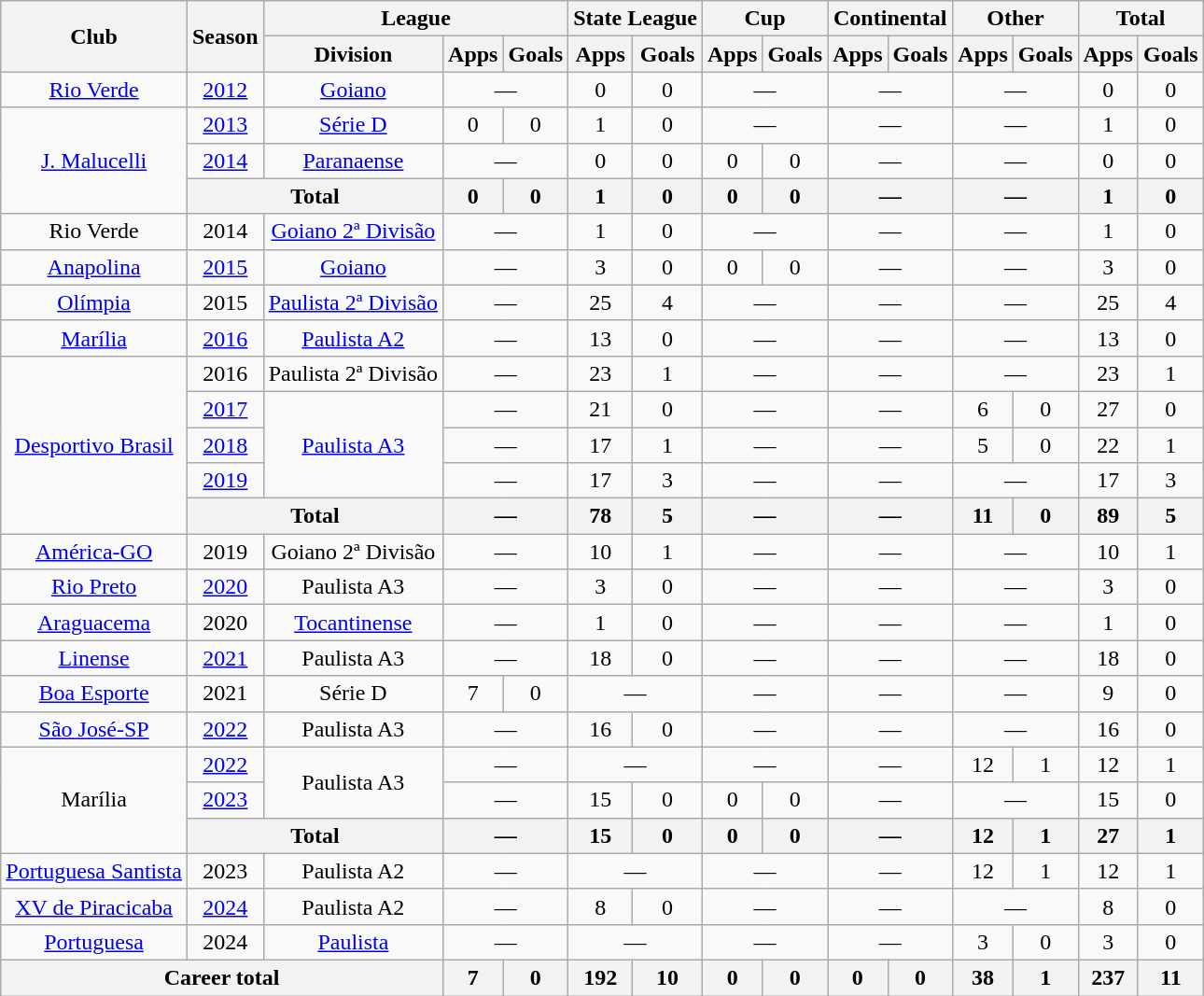<table class="wikitable" style="text-align: center;">
<tr>
<th rowspan="2">Club</th>
<th rowspan="2">Season</th>
<th colspan="3">League</th>
<th colspan="2">State League</th>
<th colspan="2">Cup</th>
<th colspan="2">Continental</th>
<th colspan="2">Other</th>
<th colspan="2">Total</th>
</tr>
<tr>
<th>Division</th>
<th>Apps</th>
<th>Goals</th>
<th>Apps</th>
<th>Goals</th>
<th>Apps</th>
<th>Goals</th>
<th>Apps</th>
<th>Goals</th>
<th>Apps</th>
<th>Goals</th>
<th>Apps</th>
<th>Goals</th>
</tr>
<tr>
<td valign="center"><a href='#'>Rio Verde</a></td>
<td><a href='#'>2012</a></td>
<td><a href='#'>Goiano</a></td>
<td colspan="2">—</td>
<td>0</td>
<td>0</td>
<td colspan="2">—</td>
<td colspan="2">—</td>
<td colspan="2">—</td>
<td>0</td>
<td>0</td>
</tr>
<tr>
<td rowspan="3" valign="center"><a href='#'>J. Malucelli</a></td>
<td><a href='#'>2013</a></td>
<td><a href='#'>Série D</a></td>
<td>0</td>
<td>0</td>
<td>1</td>
<td>0</td>
<td colspan="2">—</td>
<td colspan="2">—</td>
<td colspan="2">—</td>
<td>1</td>
<td>0</td>
</tr>
<tr>
<td><a href='#'>2014</a></td>
<td><a href='#'>Paranaense</a></td>
<td colspan="2">—</td>
<td>0</td>
<td>0</td>
<td>0</td>
<td>0</td>
<td colspan="2">—</td>
<td colspan="2">—</td>
<td>0</td>
<td>0</td>
</tr>
<tr>
<th colspan="2">Total</th>
<th>0</th>
<th>0</th>
<th>1</th>
<th>0</th>
<th>0</th>
<th>0</th>
<th colspan="2">—</th>
<th colspan="2">—</th>
<th>1</th>
<th>0</th>
</tr>
<tr>
<td valign="center">Rio Verde</td>
<td>2014</td>
<td><a href='#'>Goiano 2ª Divisão</a></td>
<td colspan="2">—</td>
<td>1</td>
<td>0</td>
<td colspan="2">—</td>
<td colspan="2">—</td>
<td colspan="2">—</td>
<td>1</td>
<td>0</td>
</tr>
<tr>
<td valign="center"><a href='#'>Anapolina</a></td>
<td><a href='#'>2015</a></td>
<td><a href='#'>Goiano</a></td>
<td colspan="2">—</td>
<td>3</td>
<td>0</td>
<td>0</td>
<td>0</td>
<td colspan="2">—</td>
<td colspan="2">—</td>
<td>3</td>
<td>0</td>
</tr>
<tr>
<td valign="center"><a href='#'>Olímpia</a></td>
<td>2015</td>
<td><a href='#'>Paulista 2ª Divisão</a></td>
<td colspan="2">—</td>
<td>25</td>
<td>4</td>
<td colspan="2">—</td>
<td colspan="2">—</td>
<td colspan="2">—</td>
<td>25</td>
<td>4</td>
</tr>
<tr>
<td valign="center"><a href='#'>Marília</a></td>
<td><a href='#'>2016</a></td>
<td><a href='#'>Paulista A2</a></td>
<td colspan="2">—</td>
<td>13</td>
<td>0</td>
<td colspan="2">—</td>
<td colspan="2">—</td>
<td colspan="2">—</td>
<td>13</td>
<td>0</td>
</tr>
<tr>
<td rowspan="5" valign="center"><a href='#'>Desportivo Brasil</a></td>
<td>2016</td>
<td>Paulista 2ª Divisão</td>
<td colspan="2">—</td>
<td>23</td>
<td>1</td>
<td colspan="2">—</td>
<td colspan="2">—</td>
<td colspan="2">—</td>
<td>23</td>
<td>1</td>
</tr>
<tr>
<td><a href='#'>2017</a></td>
<td rowspan="3"><a href='#'>Paulista A3</a></td>
<td colspan="2">—</td>
<td>21</td>
<td>0</td>
<td colspan="2">—</td>
<td colspan="2">—</td>
<td>6</td>
<td>0</td>
<td>27</td>
<td>0</td>
</tr>
<tr>
<td><a href='#'>2018</a></td>
<td colspan="2">—</td>
<td>17</td>
<td>1</td>
<td colspan="2">—</td>
<td colspan="2">—</td>
<td>5</td>
<td>0</td>
<td>22</td>
<td>1</td>
</tr>
<tr>
<td><a href='#'>2019</a></td>
<td colspan="2">—</td>
<td>17</td>
<td>3</td>
<td colspan="2">—</td>
<td colspan="2">—</td>
<td colspan="2">—</td>
<td>17</td>
<td>3</td>
</tr>
<tr>
<th colspan="2">Total</th>
<th colspan="2">—</th>
<th>78</th>
<th>5</th>
<th colspan="2">—</th>
<th colspan="2">—</th>
<th>11</th>
<th>0</th>
<th>89</th>
<th>5</th>
</tr>
<tr>
<td valign="center"><a href='#'>América-GO</a></td>
<td>2019</td>
<td>Goiano 2ª Divisão</td>
<td colspan="2">—</td>
<td>10</td>
<td>1</td>
<td colspan="2">—</td>
<td colspan="2">—</td>
<td colspan="2">—</td>
<td>10</td>
<td>1</td>
</tr>
<tr>
<td valign="center"><a href='#'>Rio Preto</a></td>
<td><a href='#'>2020</a></td>
<td>Paulista A3</td>
<td colspan="2">—</td>
<td>3</td>
<td>0</td>
<td colspan="2">—</td>
<td colspan="2">—</td>
<td colspan="2">—</td>
<td>3</td>
<td>0</td>
</tr>
<tr>
<td valign="center"><a href='#'>Araguacema</a></td>
<td>2020</td>
<td><a href='#'>Tocantinense</a></td>
<td colspan="2">—</td>
<td>1</td>
<td>0</td>
<td colspan="2">—</td>
<td colspan="2">—</td>
<td colspan="2">—</td>
<td>1</td>
<td>0</td>
</tr>
<tr>
<td valign="center"><a href='#'>Linense</a></td>
<td><a href='#'>2021</a></td>
<td>Paulista A3</td>
<td colspan="2">—</td>
<td>18</td>
<td>0</td>
<td colspan="2">—</td>
<td colspan="2">—</td>
<td colspan="2">—</td>
<td>18</td>
<td>0</td>
</tr>
<tr>
<td valign="center"><a href='#'>Boa Esporte</a></td>
<td>2021</td>
<td>Série D</td>
<td>7</td>
<td>0</td>
<td colspan="2">—</td>
<td colspan="2">—</td>
<td colspan="2">—</td>
<td colspan="2">—</td>
<td>9</td>
<td>0</td>
</tr>
<tr>
<td valign="center"><a href='#'>São José-SP</a></td>
<td><a href='#'>2022</a></td>
<td>Paulista A3</td>
<td colspan="2">—</td>
<td>16</td>
<td>0</td>
<td colspan="2">—</td>
<td colspan="2">—</td>
<td colspan="2">—</td>
<td>16</td>
<td>0</td>
</tr>
<tr>
<td rowspan="3" valign="center">Marília</td>
<td><a href='#'>2022</a></td>
<td rowspan="2">Paulista A3</td>
<td colspan="2">—</td>
<td colspan="2">—</td>
<td colspan="2">—</td>
<td colspan="2">—</td>
<td>12</td>
<td>1</td>
<td>12</td>
<td>1</td>
</tr>
<tr>
<td><a href='#'>2023</a></td>
<td colspan="2">—</td>
<td>15</td>
<td>0</td>
<td>0</td>
<td>0</td>
<td colspan="2">—</td>
<td colspan="2">—</td>
<td>15</td>
<td>0</td>
</tr>
<tr>
<th colspan="2">Total</th>
<th colspan="2">—</th>
<th>15</th>
<th>0</th>
<th>0</th>
<th>0</th>
<th colspan="2">—</th>
<th>12</th>
<th>1</th>
<th>27</th>
<th>1</th>
</tr>
<tr>
<td valign="center"><a href='#'>Portuguesa Santista</a></td>
<td>2023</td>
<td>Paulista A2</td>
<td colspan="2">—</td>
<td colspan="2">—</td>
<td colspan="2">—</td>
<td colspan="2">—</td>
<td>12</td>
<td>1</td>
<td>12</td>
<td>1</td>
</tr>
<tr>
<td valign="center"><a href='#'>XV de Piracicaba</a></td>
<td><a href='#'>2024</a></td>
<td>Paulista A2</td>
<td colspan="2">—</td>
<td>8</td>
<td>0</td>
<td colspan="2">—</td>
<td colspan="2">—</td>
<td colspan="2">—</td>
<td>8</td>
<td>0</td>
</tr>
<tr>
<td valign="center"><a href='#'>Portuguesa</a></td>
<td>2024</td>
<td><a href='#'>Paulista</a></td>
<td colspan="2">—</td>
<td colspan="2">—</td>
<td colspan="2">—</td>
<td colspan="2">—</td>
<td>3</td>
<td>0</td>
<td>3</td>
<td>0</td>
</tr>
<tr>
<th colspan="3"><strong>Career total</strong></th>
<th>7</th>
<th>0</th>
<th>192</th>
<th>10</th>
<th>0</th>
<th>0</th>
<th>0</th>
<th>0</th>
<th>38</th>
<th>1</th>
<th>237</th>
<th>11</th>
</tr>
</table>
